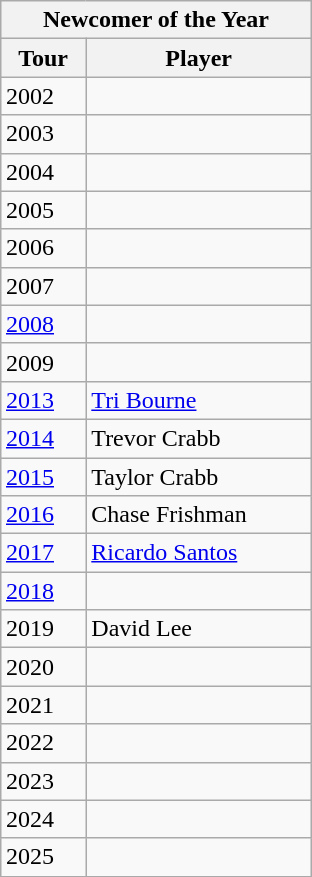<table class="wikitable" style="margin:0.5em auto;width=480;font-size:100%">
<tr>
<th width=200 colspan=2>Newcomer of the Year</th>
</tr>
<tr>
<th width=30>Tour</th>
<th width=100>Player</th>
</tr>
<tr>
<td>2002</td>
<td></td>
</tr>
<tr>
<td>2003</td>
<td></td>
</tr>
<tr>
<td>2004</td>
<td></td>
</tr>
<tr>
<td>2005</td>
<td></td>
</tr>
<tr>
<td>2006</td>
<td></td>
</tr>
<tr>
<td>2007</td>
<td></td>
</tr>
<tr>
<td><a href='#'>2008</a></td>
<td></td>
</tr>
<tr>
<td>2009</td>
<td></td>
</tr>
<tr>
<td><a href='#'>2013</a></td>
<td><a href='#'>Tri Bourne</a></td>
</tr>
<tr>
<td><a href='#'>2014</a></td>
<td>Trevor Crabb</td>
</tr>
<tr>
<td><a href='#'>2015</a></td>
<td>Taylor Crabb</td>
</tr>
<tr>
<td><a href='#'>2016</a></td>
<td>Chase Frishman</td>
</tr>
<tr>
<td><a href='#'>2017</a></td>
<td><a href='#'>Ricardo Santos</a></td>
</tr>
<tr>
<td><a href='#'>2018</a></td>
<td></td>
</tr>
<tr>
<td 2019 AVP Pro Beach Volleyball Tour>2019</td>
<td>David Lee</td>
</tr>
<tr>
<td>2020</td>
<td></td>
</tr>
<tr>
<td>2021</td>
<td></td>
</tr>
<tr>
<td>2022</td>
<td></td>
</tr>
<tr>
<td>2023</td>
<td></td>
</tr>
<tr>
<td>2024</td>
<td></td>
</tr>
<tr>
<td>2025</td>
<td></td>
</tr>
</table>
